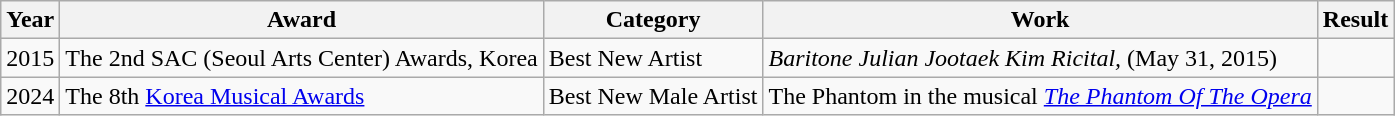<table class="wikitable">
<tr>
<th><strong>Year</strong></th>
<th><strong>Award</strong></th>
<th><strong>Category</strong></th>
<th><strong>Work</strong></th>
<th><strong>Result</strong></th>
</tr>
<tr>
<td>2015</td>
<td>The 2nd SAC (Seoul Arts Center) Awards, Korea</td>
<td>Best New Artist</td>
<td><em>Baritone Julian Jootaek Kim Ricital,</em> (May 31, 2015)</td>
<td></td>
</tr>
<tr>
<td>2024</td>
<td>The 8th <a href='#'>Korea Musical Awards</a></td>
<td>Best New Male Artist</td>
<td>The Phantom in the musical <a href='#'><em>The Phantom Of The Opera</em></a></td>
<td></td>
</tr>
</table>
